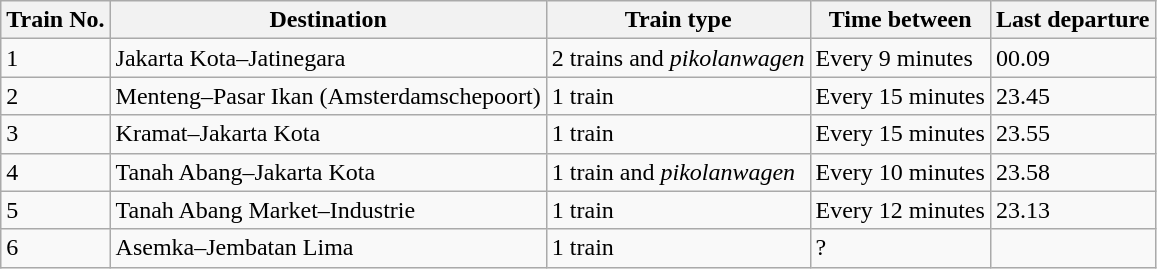<table class="wikitable">
<tr>
<th>Train No.</th>
<th>Destination</th>
<th>Train type</th>
<th>Time between</th>
<th>Last departure</th>
</tr>
<tr>
<td>1</td>
<td>Jakarta Kota–Jatinegara</td>
<td>2 trains and <em>pikolanwagen</em></td>
<td>Every 9 minutes</td>
<td>00.09</td>
</tr>
<tr>
<td>2</td>
<td>Menteng–Pasar Ikan (Amsterdamschepoort)</td>
<td>1 train</td>
<td>Every 15 minutes</td>
<td>23.45</td>
</tr>
<tr>
<td>3</td>
<td>Kramat–Jakarta Kota</td>
<td>1 train</td>
<td>Every 15 minutes</td>
<td>23.55</td>
</tr>
<tr>
<td>4</td>
<td>Tanah Abang–Jakarta Kota</td>
<td>1 train and <em>pikolanwagen</em></td>
<td>Every 10 minutes</td>
<td>23.58</td>
</tr>
<tr>
<td>5</td>
<td>Tanah Abang Market–Industrie</td>
<td>1 train</td>
<td>Every 12 minutes</td>
<td>23.13</td>
</tr>
<tr>
<td>6</td>
<td>Asemka–Jembatan Lima</td>
<td>1 train</td>
<td>?</td>
</tr>
</table>
